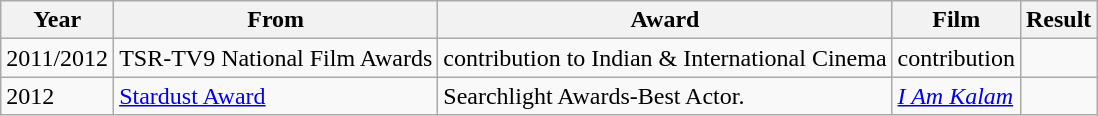<table class="wikitable sortable">
<tr>
<th>Year</th>
<th>From</th>
<th>Award</th>
<th>Film</th>
<th>Result</th>
</tr>
<tr>
<td>2011/2012</td>
<td>TSR-TV9 National Film Awards</td>
<td>contribution to Indian & International Cinema</td>
<td>contribution</td>
<td></td>
</tr>
<tr>
<td>2012</td>
<td><a href='#'>Stardust Award</a></td>
<td>Searchlight Awards-Best Actor.</td>
<td><em><a href='#'>I Am Kalam</a></em></td>
<td></td>
</tr>
</table>
